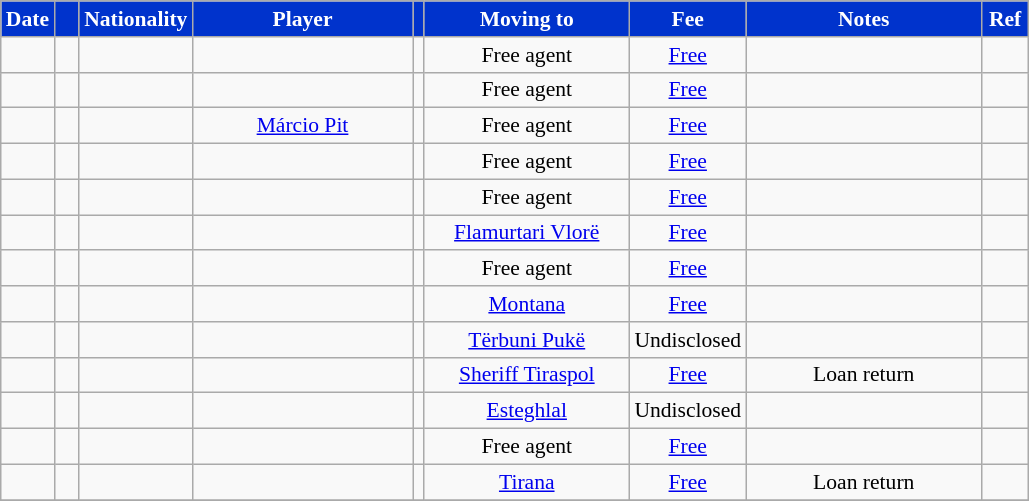<table class="wikitable"  style="text-align:center; font-size:90%; ">
<tr>
<th style="background:#03c; color:white; width:15px;">Date</th>
<th style="background:#03c; color:white; width:10px;"></th>
<th style="background:#03c; color:white; width:10px;">Nationality</th>
<th style="background:#03c; color:white; width:140px;">Player</th>
<th style="background:#03c; color:white; width:1px;"></th>
<th style="background:#03c; color:white; width:130px;">Moving to</th>
<th style="background:#03c; color:white; width:50px;">Fee</th>
<th style="background:#03c; color:white; width:150px;">Notes</th>
<th style="background:#03c; color:white; width:25px;">Ref</th>
</tr>
<tr>
<td></td>
<td align=center></td>
<td align=center></td>
<td></td>
<td></td>
<td>Free agent</td>
<td align=center><a href='#'>Free</a></td>
<td align=center></td>
<td align=center></td>
</tr>
<tr>
<td></td>
<td align=center></td>
<td align=center></td>
<td></td>
<td></td>
<td>Free agent</td>
<td align=center><a href='#'>Free</a></td>
<td align=center></td>
<td align=center></td>
</tr>
<tr>
<td></td>
<td align=center></td>
<td align=center></td>
<td><a href='#'>Márcio Pit</a></td>
<td></td>
<td>Free agent</td>
<td align=center><a href='#'>Free</a></td>
<td align=center></td>
<td align=center></td>
</tr>
<tr>
<td></td>
<td align=center></td>
<td align=center></td>
<td></td>
<td></td>
<td>Free agent</td>
<td align=center><a href='#'>Free</a></td>
<td align=center></td>
<td align=center></td>
</tr>
<tr>
<td></td>
<td align=center></td>
<td align=center></td>
<td></td>
<td></td>
<td>Free agent</td>
<td align=center><a href='#'>Free</a></td>
<td align=center></td>
<td align=center></td>
</tr>
<tr>
<td></td>
<td align=center></td>
<td align=center></td>
<td></td>
<td></td>
<td><a href='#'>Flamurtari Vlorë</a></td>
<td align=center><a href='#'>Free</a></td>
<td align=center></td>
<td align=center></td>
</tr>
<tr>
<td></td>
<td align=center></td>
<td align=center></td>
<td></td>
<td></td>
<td>Free agent</td>
<td align=center><a href='#'>Free</a></td>
<td align=center></td>
<td align=center></td>
</tr>
<tr>
<td></td>
<td align=center></td>
<td align=center></td>
<td></td>
<td></td>
<td><a href='#'>Montana</a></td>
<td align=center><a href='#'>Free</a></td>
<td align=center></td>
<td align=center></td>
</tr>
<tr>
<td></td>
<td align=center></td>
<td align=center></td>
<td></td>
<td></td>
<td><a href='#'>Tërbuni Pukë</a></td>
<td align=center>Undisclosed</td>
<td align=center></td>
<td align=center></td>
</tr>
<tr>
<td></td>
<td align=center></td>
<td align=center></td>
<td></td>
<td></td>
<td><a href='#'>Sheriff Tiraspol</a></td>
<td align=center><a href='#'>Free</a></td>
<td align=center>Loan return</td>
<td align=center></td>
</tr>
<tr>
<td></td>
<td align=center></td>
<td align=center></td>
<td></td>
<td></td>
<td><a href='#'>Esteghlal</a></td>
<td align=center>Undisclosed</td>
<td align=center></td>
<td align=center></td>
</tr>
<tr>
<td></td>
<td align=center></td>
<td align=center></td>
<td></td>
<td></td>
<td>Free agent</td>
<td align=center><a href='#'>Free</a></td>
<td align=center></td>
<td align=center></td>
</tr>
<tr>
<td></td>
<td align=center></td>
<td align=center></td>
<td></td>
<td></td>
<td><a href='#'>Tirana</a></td>
<td align=center><a href='#'>Free</a></td>
<td align=center>Loan return</td>
<td align=center></td>
</tr>
<tr>
</tr>
</table>
